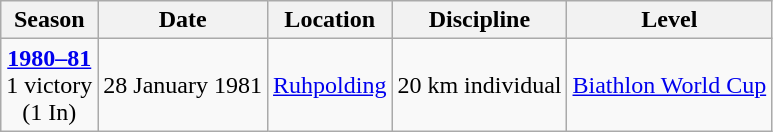<table class="wikitable">
<tr>
<th>Season</th>
<th>Date</th>
<th>Location</th>
<th>Discipline</th>
<th>Level</th>
</tr>
<tr>
<td rowspan="1" style="text-align:center;"><strong><a href='#'>1980–81</a></strong> <br> 1 victory <br> (1 In)</td>
<td>28 January 1981</td>
<td> <a href='#'>Ruhpolding</a></td>
<td>20 km individual</td>
<td><a href='#'>Biathlon World Cup</a></td>
</tr>
</table>
